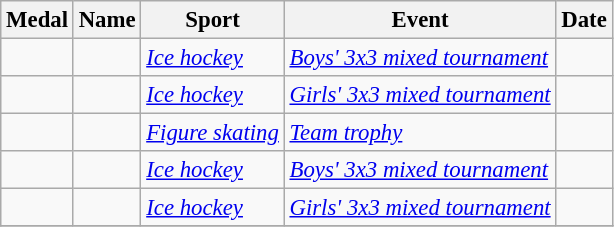<table class="wikitable sortable" style="font-size: 95%">
<tr>
<th>Medal</th>
<th>Name</th>
<th>Sport</th>
<th>Event</th>
<th>Date</th>
</tr>
<tr>
<td><em></em></td>
<td><em></em></td>
<td><em><a href='#'>Ice hockey</a></em></td>
<td><em><a href='#'>Boys' 3x3 mixed tournament</a></em></td>
<td><em></em></td>
</tr>
<tr>
<td><em></em></td>
<td><em></em></td>
<td><em><a href='#'>Ice hockey</a></em></td>
<td><em><a href='#'>Girls' 3x3 mixed tournament</a></em></td>
<td><em></em></td>
</tr>
<tr>
<td><em></em></td>
<td><em></em></td>
<td><em><a href='#'>Figure skating</a></em></td>
<td><em><a href='#'>Team trophy</a></em></td>
<td><em></em></td>
</tr>
<tr>
<td><em></em></td>
<td><em></em></td>
<td><em><a href='#'>Ice hockey</a></em></td>
<td><em><a href='#'>Boys' 3x3 mixed tournament</a></em></td>
<td><em></em></td>
</tr>
<tr>
<td><em></em></td>
<td><em></em></td>
<td><em><a href='#'>Ice hockey</a></em></td>
<td><em><a href='#'>Girls' 3x3 mixed tournament</a></em></td>
<td><em></em></td>
</tr>
<tr>
</tr>
</table>
